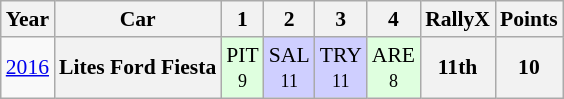<table class="wikitable" border="1" style="text-align:center; font-size:90%;">
<tr valign="top">
<th>Year</th>
<th>Car</th>
<th>1</th>
<th>2</th>
<th>3</th>
<th>4</th>
<th>RallyX</th>
<th>Points</th>
</tr>
<tr>
<td><a href='#'>2016</a></td>
<th>Lites Ford Fiesta</th>
<td style="background:#DFFFDF;">PIT<br><small>9</small></td>
<td style="background:#CFCFFF;">SAL<br><small>11</small></td>
<td style="background:#CFCFFF;">TRY<br><small>11</small></td>
<td style="background:#DFFFDF;">ARE<br><small>8</small></td>
<th>11th</th>
<th>10</th>
</tr>
</table>
